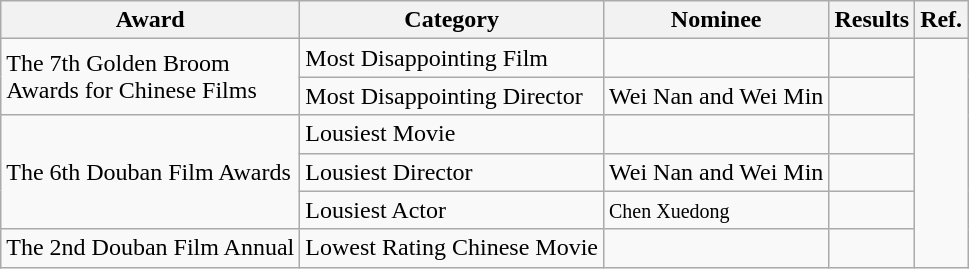<table class="wikitable">
<tr>
<th>Award</th>
<th>Category</th>
<th>Nominee</th>
<th>Results</th>
<th>Ref.</th>
</tr>
<tr>
<td rowspan="2">The 7th Golden Broom<br>Awards for Chinese Films</td>
<td>Most Disappointing Film</td>
<td></td>
<td></td>
<td rowspan="6"></td>
</tr>
<tr>
<td>Most Disappointing Director</td>
<td>Wei Nan and Wei Min</td>
</tr>
<tr>
<td rowspan="3">The 6th Douban Film Awards</td>
<td>Lousiest Movie</td>
<td></td>
<td></td>
</tr>
<tr>
<td>Lousiest Director</td>
<td>Wei Nan and Wei Min</td>
</tr>
<tr>
<td>Lousiest Actor</td>
<td><small>Chen Xuedong</small></td>
<td></td>
</tr>
<tr>
<td>The 2nd Douban Film Annual</td>
<td>Lowest Rating Chinese Movie</td>
<td></td>
<td></td>
</tr>
</table>
